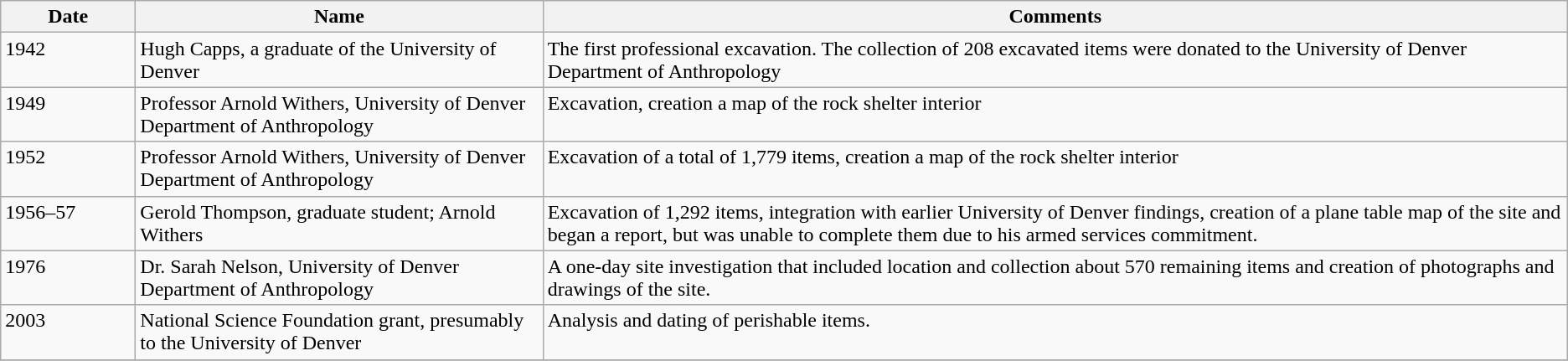<table class="wikitable">
<tr>
<th scope="col" width="100">Date</th>
<th scope="col">Name</th>
<th scope="col">Comments</th>
</tr>
<tr valign="top">
<td>1942</td>
<td>Hugh Capps, a graduate of the University of Denver</td>
<td>The first professional excavation. The collection of 208 excavated items were donated to the University of Denver Department of Anthropology</td>
</tr>
<tr valign="top">
<td>1949</td>
<td>Professor Arnold Withers, University of Denver Department of Anthropology</td>
<td>Excavation, creation a map of the rock shelter interior</td>
</tr>
<tr valign="top">
<td>1952</td>
<td>Professor Arnold Withers, University of Denver Department of Anthropology</td>
<td>Excavation of a total of 1,779 items, creation a map of the rock shelter interior</td>
</tr>
<tr valign="top">
<td>1956–57</td>
<td>Gerold Thompson, graduate student; Arnold Withers</td>
<td>Excavation of 1,292 items, integration with earlier University of Denver findings, creation of a plane table map of the site and began a report, but was unable to complete them due to his armed services commitment.</td>
</tr>
<tr valign="top">
<td>1976</td>
<td>Dr. Sarah Nelson, University of Denver Department of Anthropology</td>
<td>A one-day site investigation that included location and collection about 570 remaining items and creation of photographs and drawings of the site.</td>
</tr>
<tr valign="top">
<td>2003</td>
<td>National Science Foundation grant, presumably to the University of Denver</td>
<td>Analysis and dating of perishable items.</td>
</tr>
<tr>
</tr>
</table>
